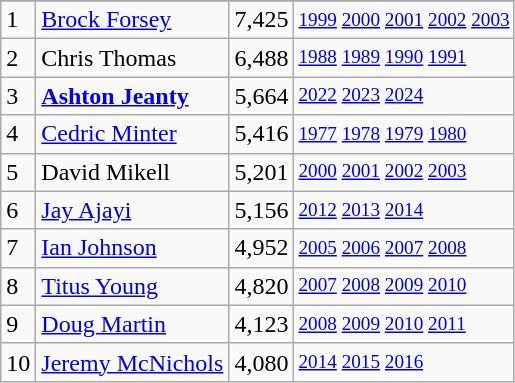<table class="wikitable">
<tr>
</tr>
<tr>
<td>1</td>
<td><a href='#'>Brock Forsey</a></td>
<td><abbr>7,425</abbr></td>
<td style="font-size:80%;"><a href='#'>1999</a> <a href='#'>2000</a> <a href='#'>2001</a> <a href='#'>2002</a> <a href='#'>2003</a></td>
</tr>
<tr>
<td>2</td>
<td>Chris Thomas</td>
<td><abbr>6,488</abbr></td>
<td style="font-size:80%;"><a href='#'>1988</a> <a href='#'>1989</a> <a href='#'>1990</a> <a href='#'>1991</a></td>
</tr>
<tr>
<td>3</td>
<td><strong><a href='#'>Ashton Jeanty</a></strong></td>
<td><abbr>5,664</abbr></td>
<td style="font-size:80%;"><a href='#'>2022</a> <a href='#'>2023</a> <a href='#'>2024</a></td>
</tr>
<tr>
<td>4</td>
<td><a href='#'>Cedric Minter</a></td>
<td><abbr>5,416</abbr></td>
<td style="font-size:80%;"><a href='#'>1977</a> <a href='#'>1978</a> <a href='#'>1979</a> <a href='#'>1980</a></td>
</tr>
<tr>
<td>5</td>
<td>David Mikell</td>
<td><abbr>5,201</abbr></td>
<td style="font-size:80%;"><a href='#'>2000</a> <a href='#'>2001</a> <a href='#'>2002</a> <a href='#'>2003</a></td>
</tr>
<tr>
<td>6</td>
<td><a href='#'>Jay Ajayi</a></td>
<td><abbr>5,156</abbr></td>
<td style="font-size:80%;"><a href='#'>2012</a> <a href='#'>2013</a> <a href='#'>2014</a></td>
</tr>
<tr>
<td>7</td>
<td><a href='#'>Ian Johnson</a></td>
<td><abbr>4,952</abbr></td>
<td style="font-size:80%;"><a href='#'>2005</a> <a href='#'>2006</a> <a href='#'>2007</a> <a href='#'>2008</a></td>
</tr>
<tr>
<td>8</td>
<td><a href='#'>Titus Young</a></td>
<td><abbr>4,820</abbr></td>
<td style="font-size:80%;"><a href='#'>2007</a> <a href='#'>2008</a> <a href='#'>2009</a> <a href='#'>2010</a></td>
</tr>
<tr>
<td>9</td>
<td><a href='#'>Doug Martin</a></td>
<td><abbr>4,123</abbr></td>
<td style="font-size:80%;"><a href='#'>2008</a> <a href='#'>2009</a> <a href='#'>2010</a> <a href='#'>2011</a></td>
</tr>
<tr>
<td>10</td>
<td><a href='#'>Jeremy McNichols</a></td>
<td><abbr>4,080</abbr></td>
<td style="font-size:80%;"><a href='#'>2014</a> <a href='#'>2015</a> <a href='#'>2016</a></td>
</tr>
</table>
